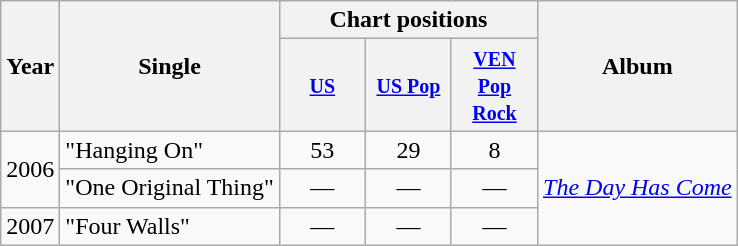<table class="wikitable">
<tr>
<th rowspan="2">Year</th>
<th rowspan="2">Single</th>
<th colspan="3">Chart positions</th>
<th rowspan="2">Album</th>
</tr>
<tr>
<th width="50"><small><a href='#'>US</a></small></th>
<th width="50"><small><a href='#'>US Pop</a></small></th>
<th width="50"><small><a href='#'>VEN Pop Rock</a></small></th>
</tr>
<tr>
<td rowspan=2>2006</td>
<td>"Hanging On"</td>
<td align="center">53</td>
<td align="center">29</td>
<td align="center">8</td>
<td rowspan=3><em><a href='#'>The Day Has Come</a></em></td>
</tr>
<tr>
<td>"One Original Thing"</td>
<td align="center">—</td>
<td align="center">—</td>
<td align="center">—</td>
</tr>
<tr>
<td>2007</td>
<td>"Four Walls"</td>
<td align="center">—</td>
<td align="center">—</td>
<td align="center">—</td>
</tr>
</table>
